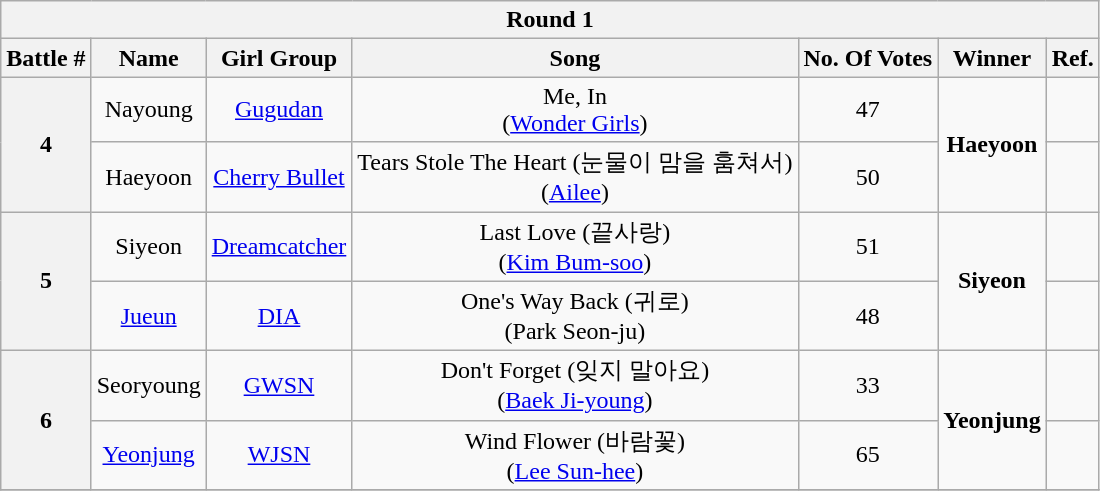<table class="wikitable" style="text-align:center">
<tr>
<th colspan="7">Round 1</th>
</tr>
<tr>
<th>Battle #</th>
<th>Name</th>
<th>Girl Group</th>
<th>Song</th>
<th>No. Of Votes</th>
<th>Winner</th>
<th>Ref.</th>
</tr>
<tr>
<th rowspan="2">4</th>
<td>Nayoung</td>
<td><a href='#'>Gugudan</a></td>
<td>Me, In<br>(<a href='#'>Wonder Girls</a>)</td>
<td>47</td>
<td rowspan="2"><strong>Haeyoon</strong></td>
<td></td>
</tr>
<tr>
<td>Haeyoon</td>
<td><a href='#'>Cherry Bullet</a></td>
<td>Tears Stole The Heart (눈물이 맘을 훔쳐서)<br>(<a href='#'>Ailee</a>)</td>
<td>50</td>
<td></td>
</tr>
<tr>
<th rowspan="2">5</th>
<td>Siyeon</td>
<td><a href='#'>Dreamcatcher</a></td>
<td>Last Love (끝사랑)<br>(<a href='#'>Kim Bum-soo</a>)</td>
<td>51</td>
<td rowspan="2"><strong>Siyeon</strong></td>
<td></td>
</tr>
<tr>
<td><a href='#'>Jueun</a></td>
<td><a href='#'>DIA</a></td>
<td>One's Way Back (귀로)<br>(Park Seon-ju)</td>
<td>48</td>
<td></td>
</tr>
<tr>
<th rowspan="2">6</th>
<td>Seoryoung</td>
<td><a href='#'>GWSN</a></td>
<td>Don't Forget (잊지 말아요)<br>(<a href='#'>Baek Ji-young</a>)</td>
<td>33</td>
<td rowspan="2"><strong>Yeonjung</strong></td>
<td></td>
</tr>
<tr>
<td><a href='#'>Yeonjung</a></td>
<td><a href='#'>WJSN</a></td>
<td>Wind Flower (바람꽃)<br>(<a href='#'>Lee Sun-hee</a>)</td>
<td>65</td>
<td></td>
</tr>
<tr>
</tr>
</table>
